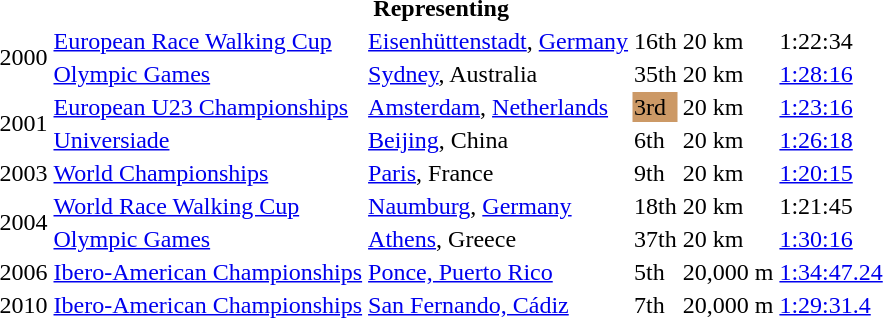<table>
<tr>
<th colspan="6">Representing </th>
</tr>
<tr>
<td rowspan=2>2000</td>
<td><a href='#'>European Race Walking Cup</a></td>
<td><a href='#'>Eisenhüttenstadt</a>, <a href='#'>Germany</a></td>
<td>16th</td>
<td>20 km</td>
<td>1:22:34</td>
</tr>
<tr>
<td><a href='#'>Olympic Games</a></td>
<td><a href='#'>Sydney</a>, Australia</td>
<td>35th</td>
<td>20 km</td>
<td><a href='#'>1:28:16</a></td>
</tr>
<tr>
<td rowspan=2>2001</td>
<td><a href='#'>European U23 Championships</a></td>
<td><a href='#'>Amsterdam</a>, <a href='#'>Netherlands</a></td>
<td bgcolor="cc9966">3rd</td>
<td>20 km</td>
<td><a href='#'>1:23:16</a></td>
</tr>
<tr>
<td><a href='#'>Universiade</a></td>
<td><a href='#'>Beijing</a>, China</td>
<td>6th</td>
<td>20 km</td>
<td><a href='#'>1:26:18</a></td>
</tr>
<tr>
<td>2003</td>
<td><a href='#'>World Championships</a></td>
<td><a href='#'>Paris</a>, France</td>
<td>9th</td>
<td>20 km</td>
<td><a href='#'>1:20:15</a></td>
</tr>
<tr>
<td rowspan=2>2004</td>
<td><a href='#'>World Race Walking Cup</a></td>
<td><a href='#'>Naumburg</a>, <a href='#'>Germany</a></td>
<td>18th</td>
<td>20 km</td>
<td>1:21:45</td>
</tr>
<tr>
<td><a href='#'>Olympic Games</a></td>
<td><a href='#'>Athens</a>, Greece</td>
<td>37th</td>
<td>20 km</td>
<td><a href='#'>1:30:16</a></td>
</tr>
<tr>
<td>2006</td>
<td><a href='#'>Ibero-American Championships</a></td>
<td><a href='#'>Ponce, Puerto Rico</a></td>
<td>5th</td>
<td>20,000 m</td>
<td><a href='#'>1:34:47.24</a></td>
</tr>
<tr>
<td>2010</td>
<td><a href='#'>Ibero-American Championships</a></td>
<td><a href='#'>San Fernando, Cádiz</a></td>
<td>7th</td>
<td>20,000 m</td>
<td><a href='#'>1:29:31.4</a></td>
</tr>
</table>
